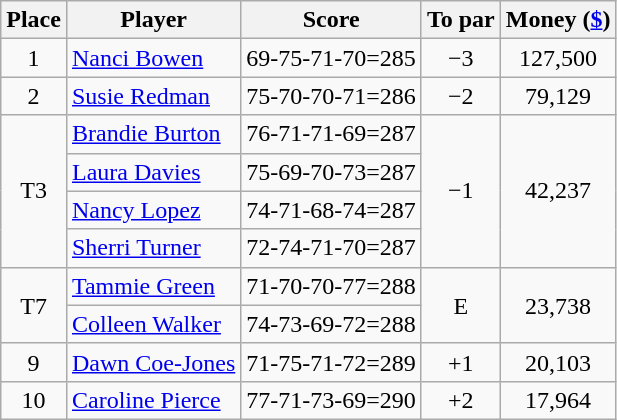<table class="wikitable">
<tr>
<th>Place</th>
<th>Player</th>
<th>Score</th>
<th>To par</th>
<th>Money (<a href='#'>$</a>)</th>
</tr>
<tr>
<td align=center>1</td>
<td> <a href='#'>Nanci Bowen</a></td>
<td>69-75-71-70=285</td>
<td align=center>−3</td>
<td align=center>127,500</td>
</tr>
<tr>
<td align=center>2</td>
<td> <a href='#'>Susie Redman</a></td>
<td>75-70-70-71=286</td>
<td align=center>−2</td>
<td align=center>79,129</td>
</tr>
<tr>
<td align=center rowspan=4>T3</td>
<td> <a href='#'>Brandie Burton</a></td>
<td>76-71-71-69=287</td>
<td align=center rowspan=4>−1</td>
<td align=center rowspan=4>42,237</td>
</tr>
<tr>
<td> <a href='#'>Laura Davies</a></td>
<td>75-69-70-73=287</td>
</tr>
<tr>
<td> <a href='#'>Nancy Lopez</a></td>
<td>74-71-68-74=287</td>
</tr>
<tr>
<td> <a href='#'>Sherri Turner</a></td>
<td>72-74-71-70=287</td>
</tr>
<tr>
<td align=center rowspan=2>T7</td>
<td> <a href='#'>Tammie Green</a></td>
<td>71-70-70-77=288</td>
<td align=center rowspan=2>E</td>
<td align=center rowspan=2>23,738</td>
</tr>
<tr>
<td> <a href='#'>Colleen Walker</a></td>
<td>74-73-69-72=288</td>
</tr>
<tr>
<td align=center>9</td>
<td> <a href='#'>Dawn Coe-Jones</a></td>
<td>71-75-71-72=289</td>
<td align=center>+1</td>
<td align=center>20,103</td>
</tr>
<tr>
<td align=center>10</td>
<td> <a href='#'>Caroline Pierce</a></td>
<td>77-71-73-69=290</td>
<td align=center>+2</td>
<td align=center>17,964</td>
</tr>
</table>
